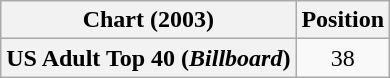<table class="wikitable plainrowheaders" style="text-align:center">
<tr>
<th scope="col">Chart (2003)</th>
<th scope="col">Position</th>
</tr>
<tr>
<th scope="row">US Adult Top 40 (<em>Billboard</em>)</th>
<td>38</td>
</tr>
</table>
